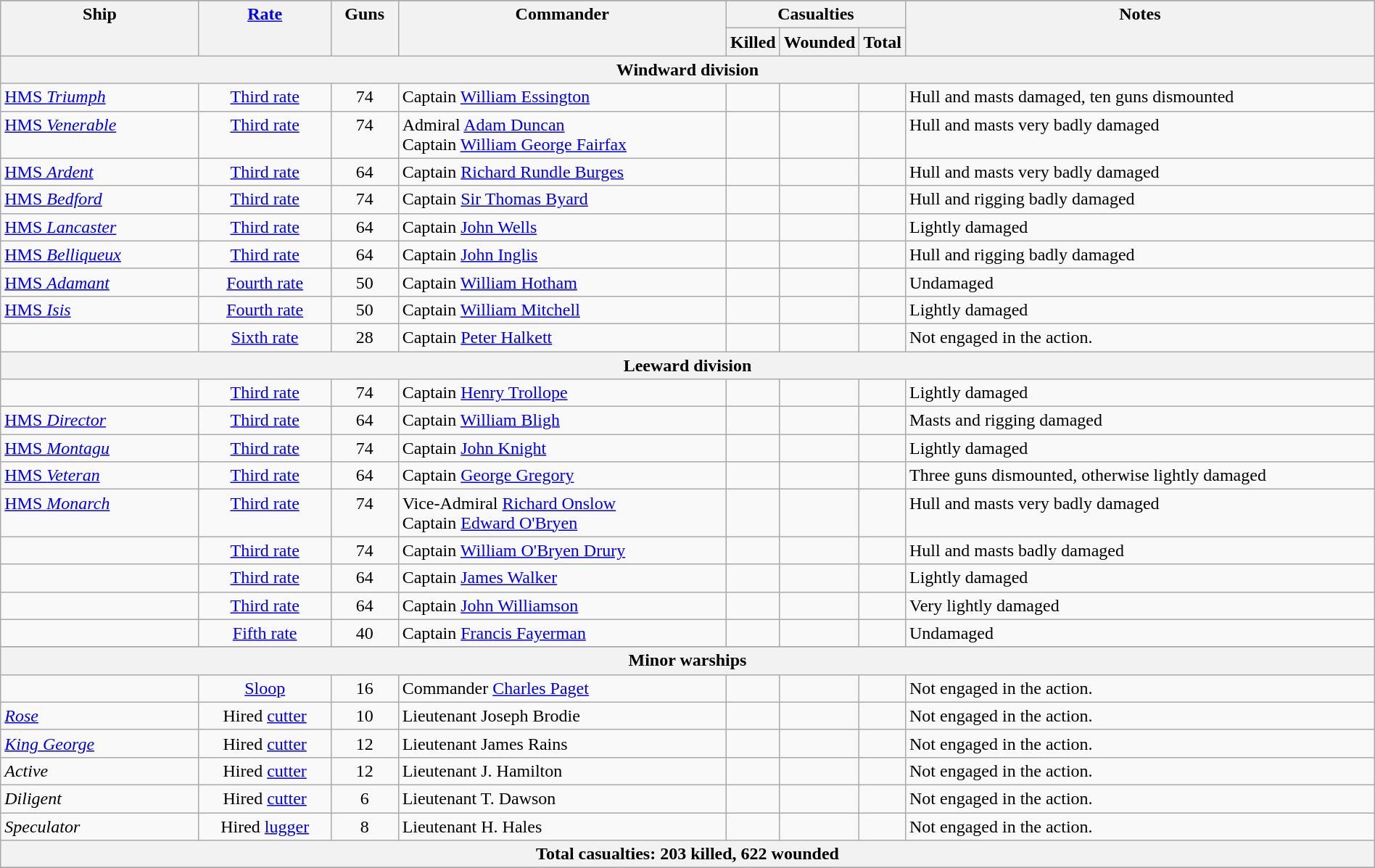<table class="wikitable" width=100%>
<tr valign="top">
</tr>
<tr valign="top"|- valign="top">
<th scope="col" width=15%; align= center rowspan=2>Ship</th>
<th scope="col" width=10%; align= center rowspan=2><a href='#'>Rate</a></th>
<th scope="col" width=5%; align= center rowspan=2>Guns</th>
<th scope="col" width=25%; align= center rowspan=2>Commander</th>
<th scope="col" width=9%; align= center colspan=3>Casualties</th>
<th scope="col" width=36%; align= center rowspan=2>Notes</th>
</tr>
<tr valign="top">
<th scope="col" width=3%; align= center>Killed</th>
<th scope="col" width=3%; align= center>Wounded</th>
<th scope="col" width=3%; align= center>Total</th>
</tr>
<tr valign="top">
<th scope="col" colspan="11" bgcolor="white">Windward division</th>
</tr>
<tr valign="top">
<td scope="row" align= left><a href='#'>HMS <em>Triumph</em></a></td>
<td align= center><a href='#'>Third rate</a></td>
<td align= center>74</td>
<td align= left>Captain <a href='#'>William Essington</a></td>
<td align= right></td>
<td align= right></td>
<td align= right></td>
<td align= left>Hull and masts damaged, ten guns dismounted</td>
</tr>
<tr valign="top">
<td scope="row" align= left><a href='#'>HMS <em>Venerable</em></a></td>
<td align= center><a href='#'>Third rate</a></td>
<td align= center>74</td>
<td align= left>Admiral <a href='#'>Adam Duncan</a><br>Captain <a href='#'>William George Fairfax</a></td>
<td align= right></td>
<td align= right></td>
<td align= right></td>
<td align= left>Hull and masts very badly damaged</td>
</tr>
<tr valign="top">
<td scope="row" align= left><a href='#'>HMS <em>Ardent</em></a></td>
<td align= center><a href='#'>Third rate</a></td>
<td align= center>64</td>
<td align= left>Captain <a href='#'>Richard Rundle Burges</a> </td>
<td align= right></td>
<td align= right></td>
<td align= right></td>
<td align= left>Hull and masts very badly damaged</td>
</tr>
<tr valign="top">
<td scope="row" align= left><a href='#'>HMS <em>Bedford</em></a></td>
<td align= center><a href='#'>Third rate</a></td>
<td align= center>74</td>
<td align= left>Captain <a href='#'>Sir Thomas Byard</a></td>
<td align= right></td>
<td align= right></td>
<td align= right></td>
<td align= left>Hull and rigging badly damaged</td>
</tr>
<tr valign="top">
<td scope="row" align= left><a href='#'>HMS <em>Lancaster</em></a></td>
<td align= center><a href='#'>Third rate</a></td>
<td align= center>64</td>
<td align= left>Captain <a href='#'>John Wells</a></td>
<td align= right></td>
<td align= right></td>
<td align= right></td>
<td align= left>Lightly damaged</td>
</tr>
<tr valign="top">
<td scope="row" align= left><a href='#'>HMS <em>Belliqueux</em></a></td>
<td align= center><a href='#'>Third rate</a></td>
<td align= center>64</td>
<td align= left>Captain <a href='#'>John Inglis</a></td>
<td align= right></td>
<td align= right></td>
<td align= right></td>
<td align= left>Hull and rigging badly damaged</td>
</tr>
<tr valign="top">
<td scope="row" align= left><a href='#'>HMS <em>Adamant</em></a></td>
<td align= center><a href='#'>Fourth rate</a></td>
<td align= center>50</td>
<td align= left>Captain <a href='#'>William Hotham</a></td>
<td align= right></td>
<td align= right></td>
<td align= right></td>
<td align= left>Undamaged</td>
</tr>
<tr valign="top">
<td scope="row" align= left><a href='#'>HMS <em>Isis</em></a></td>
<td align= center><a href='#'>Fourth rate</a></td>
<td align= center>50</td>
<td align= left>Captain <a href='#'>William Mitchell</a></td>
<td align= right></td>
<td align= right></td>
<td align= right></td>
<td align= left>Lightly damaged</td>
</tr>
<tr valign="top">
<td scope="row" align= left></td>
<td align= center><a href='#'>Sixth rate</a></td>
<td align= center>28</td>
<td align= left>Captain <a href='#'>Peter Halkett</a></td>
<td align= right></td>
<td align= right></td>
<td align= right></td>
<td align= left>Not engaged in the action.</td>
</tr>
<tr valign="top">
<th scope="col" colspan="11" bgcolor="white">Leeward division</th>
</tr>
<tr valign="top">
<td scope="row" align= left></td>
<td align= center><a href='#'>Third rate</a></td>
<td align= center>74</td>
<td align= left>Captain <a href='#'>Henry Trollope</a></td>
<td align= right></td>
<td align= right></td>
<td align= right></td>
<td align= left>Lightly damaged</td>
</tr>
<tr valign="top">
<td scope="row" align= left><a href='#'>HMS <em>Director</em></a></td>
<td align= center><a href='#'>Third rate</a></td>
<td align= center>64</td>
<td align= left>Captain <a href='#'>William Bligh</a></td>
<td align= right></td>
<td align= right></td>
<td align= right></td>
<td align= left>Masts and rigging damaged</td>
</tr>
<tr valign="top">
<td scope="row" align= left><a href='#'>HMS <em>Montagu</em></a></td>
<td align= center><a href='#'>Third rate</a></td>
<td align= center>74</td>
<td align= left>Captain <a href='#'>John Knight</a></td>
<td align= right></td>
<td align= right></td>
<td align= right></td>
<td align= left>Lightly damaged</td>
</tr>
<tr valign="top">
<td scope="row" align= left><a href='#'>HMS <em>Veteran</em></a></td>
<td align= center><a href='#'>Third rate</a></td>
<td align= center>64</td>
<td align= left>Captain <a href='#'>George Gregory</a></td>
<td align= right></td>
<td align= right></td>
<td align= right></td>
<td align= left>Three guns dismounted, otherwise lightly damaged</td>
</tr>
<tr valign="top">
<td scope="row" align= left><a href='#'>HMS <em>Monarch</em></a></td>
<td align= center><a href='#'>Third rate</a></td>
<td align= center>74</td>
<td align= left>Vice-Admiral <a href='#'>Richard Onslow</a><br>Captain <a href='#'>Edward O'Bryen</a></td>
<td align= right></td>
<td align= right></td>
<td align= right></td>
<td align= left>Hull and masts very badly damaged</td>
</tr>
<tr valign="top">
<td scope="row" align= left></td>
<td align= center><a href='#'>Third rate</a></td>
<td align= center>74</td>
<td align= left>Captain <a href='#'>William O'Bryen Drury</a></td>
<td align= right></td>
<td align= right></td>
<td align= right></td>
<td align= left>Hull and masts badly damaged</td>
</tr>
<tr valign="top">
<td scope="row" align= left></td>
<td align= center><a href='#'>Third rate</a></td>
<td align= center>64</td>
<td align= left>Captain <a href='#'>James Walker</a></td>
<td align= right></td>
<td align= right></td>
<td align= right></td>
<td align= left>Lightly damaged</td>
</tr>
<tr valign="top">
<td scope="row" align= left></td>
<td align= center><a href='#'>Third rate</a></td>
<td align= center>64</td>
<td align= left>Captain <a href='#'>John Williamson</a></td>
<td align= right></td>
<td align= right></td>
<td align= right></td>
<td align= left>Very lightly damaged</td>
</tr>
<tr valign="top">
<td scope="row" align= left></td>
<td align= center><a href='#'>Fifth rate</a></td>
<td align= center>40</td>
<td align= left>Captain <a href='#'>Francis Fayerman</a></td>
<td align= right></td>
<td align= right></td>
<td align= right></td>
<td align= left>Undamaged</td>
</tr>
<tr valign="top">
</tr>
<tr valign="top">
<th scope="col" colspan="11" bgcolor="white">Minor warships</th>
</tr>
<tr valign="top">
<td scope="row" align= left></td>
<td align= center><a href='#'>Sloop</a></td>
<td align= center>16</td>
<td align= left>Commander <a href='#'>Charles Paget</a></td>
<td align= right></td>
<td align= right></td>
<td align= right></td>
<td align= left>Not engaged in the action.</td>
</tr>
<tr valign="top">
<td scope="row" align= left><a href='#'><em>Rose</em></a></td>
<td align= center>Hired <a href='#'>cutter</a></td>
<td align= center>10</td>
<td align= left>Lieutenant Joseph Brodie</td>
<td align= right></td>
<td align= right></td>
<td align= right></td>
<td align= left>Not engaged in the action.</td>
</tr>
<tr valign="top">
<td scope="row" align= left><a href='#'><em>King George</em></a></td>
<td align= center>Hired <a href='#'>cutter</a></td>
<td align= center>12</td>
<td align= left>Lieutenant James Rains</td>
<td align= right></td>
<td align= right></td>
<td align= right></td>
<td align= left>Not engaged in the action.</td>
</tr>
<tr valign="top">
<td scope="row" align= left><em>Active</em></td>
<td align= center>Hired <a href='#'>cutter</a></td>
<td align= center>12</td>
<td align= left>Lieutenant J. Hamilton</td>
<td align= right></td>
<td align= right></td>
<td align= right></td>
<td align= left>Not engaged in the action.</td>
</tr>
<tr valign="top">
<td scope="row" align= left><em>Diligent</em></td>
<td align= center>Hired <a href='#'>cutter</a></td>
<td align= center>6</td>
<td align= left>Lieutenant T. Dawson</td>
<td align= right></td>
<td align= right></td>
<td align= right></td>
<td align= left>Not engaged in the action.</td>
</tr>
<tr valign="top">
<td scope="row" align= left><em>Speculator</em></td>
<td align= center>Hired <a href='#'>lugger</a></td>
<td align= center>8</td>
<td align= left>Lieutenant H. Hales</td>
<td align= right></td>
<td align= right></td>
<td align= right></td>
<td align= left>Not engaged in the action.</td>
</tr>
<tr valign="top">
<th scope="col" colspan="11" bgcolor="white">Total casualties: 203 killed, 622 wounded</th>
</tr>
<tr>
</tr>
</table>
